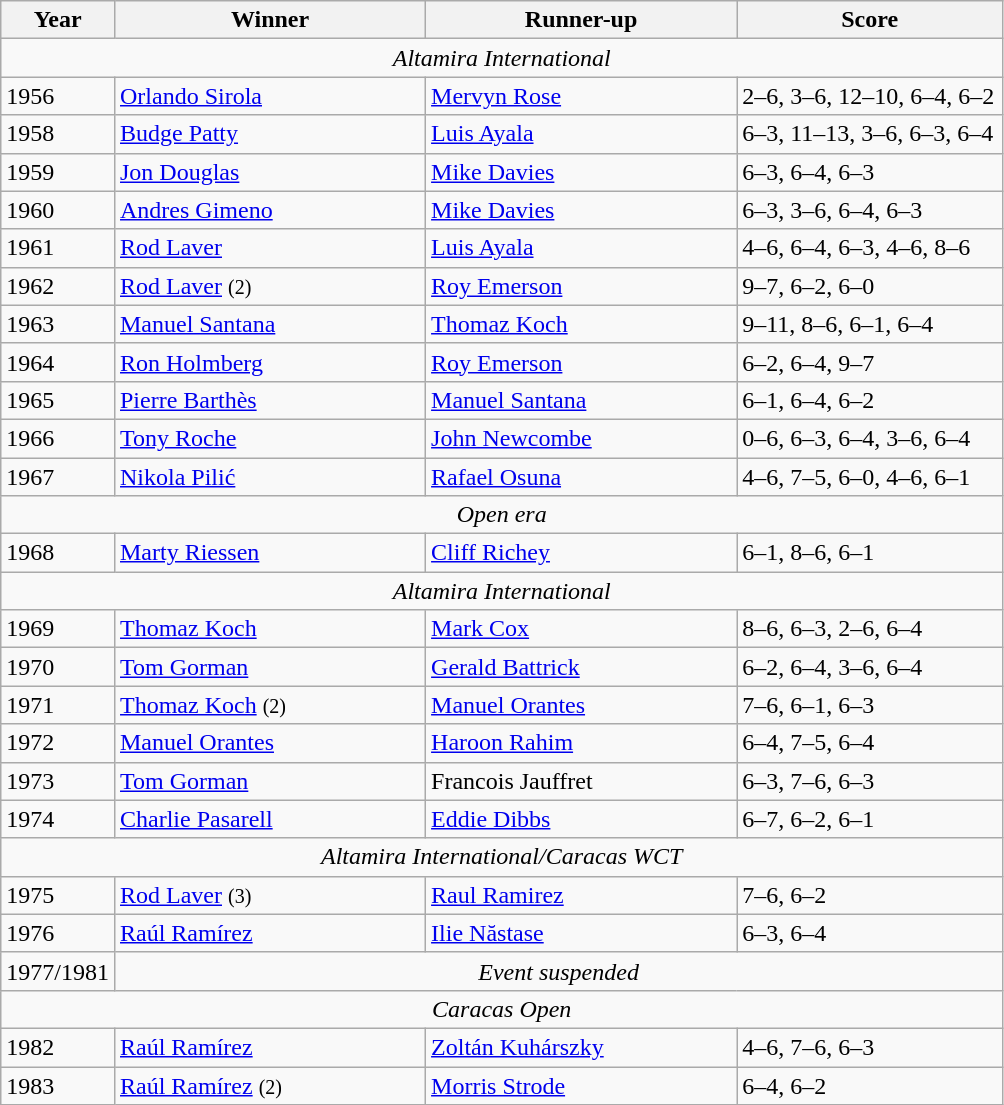<table class="wikitable">
<tr>
<th style="width:60px;">Year</th>
<th style="width:200px;">Winner</th>
<th style="width:200px;">Runner-up</th>
<th style="width:170px;">Score</th>
</tr>
<tr>
<td colspan=4 align=center><em>Altamira International</em></td>
</tr>
<tr>
<td>1956</td>
<td> <a href='#'>Orlando Sirola</a></td>
<td> <a href='#'>Mervyn Rose</a></td>
<td>2–6, 3–6, 12–10, 6–4, 6–2</td>
</tr>
<tr>
<td>1958</td>
<td>  <a href='#'>Budge Patty</a></td>
<td> <a href='#'>Luis Ayala</a></td>
<td>6–3, 11–13, 3–6, 6–3, 6–4</td>
</tr>
<tr>
<td>1959</td>
<td> <a href='#'>Jon Douglas</a></td>
<td> <a href='#'>Mike Davies</a></td>
<td>6–3, 6–4, 6–3</td>
</tr>
<tr>
<td>1960</td>
<td> <a href='#'>Andres Gimeno</a></td>
<td> <a href='#'>Mike Davies</a></td>
<td>6–3, 3–6, 6–4, 6–3</td>
</tr>
<tr>
<td>1961</td>
<td> <a href='#'>Rod Laver</a></td>
<td> <a href='#'>Luis Ayala</a></td>
<td>4–6, 6–4, 6–3, 4–6, 8–6</td>
</tr>
<tr>
<td>1962</td>
<td> <a href='#'>Rod Laver</a> <small>(2)</small></td>
<td> <a href='#'>Roy Emerson</a></td>
<td>9–7, 6–2, 6–0</td>
</tr>
<tr>
<td>1963</td>
<td> <a href='#'>Manuel Santana</a></td>
<td> <a href='#'>Thomaz Koch</a></td>
<td>9–11, 8–6, 6–1, 6–4</td>
</tr>
<tr>
<td>1964</td>
<td> <a href='#'>Ron Holmberg</a></td>
<td> <a href='#'>Roy Emerson</a></td>
<td>6–2, 6–4, 9–7</td>
</tr>
<tr>
<td>1965</td>
<td> <a href='#'>Pierre Barthès</a></td>
<td> <a href='#'>Manuel Santana</a></td>
<td>6–1, 6–4, 6–2</td>
</tr>
<tr>
<td>1966</td>
<td> <a href='#'>Tony Roche</a></td>
<td> <a href='#'>John Newcombe</a></td>
<td>0–6, 6–3, 6–4, 3–6, 6–4</td>
</tr>
<tr>
<td>1967</td>
<td> <a href='#'>Nikola Pilić</a></td>
<td> <a href='#'>Rafael Osuna</a></td>
<td>4–6, 7–5, 6–0, 4–6, 6–1</td>
</tr>
<tr>
<td colspan=4 align=center><em>Open era </em></td>
</tr>
<tr>
<td>1968</td>
<td> <a href='#'>Marty Riessen</a></td>
<td> <a href='#'>Cliff Richey</a></td>
<td>6–1, 8–6, 6–1</td>
</tr>
<tr>
<td colspan=4 align=center><em>Altamira International</em></td>
</tr>
<tr>
<td>1969</td>
<td>  <a href='#'>Thomaz Koch</a></td>
<td> <a href='#'>Mark Cox</a></td>
<td>8–6, 6–3, 2–6, 6–4</td>
</tr>
<tr>
<td>1970</td>
<td> <a href='#'>Tom Gorman</a></td>
<td> <a href='#'>Gerald Battrick</a></td>
<td>6–2, 6–4, 3–6, 6–4</td>
</tr>
<tr>
<td>1971</td>
<td>  <a href='#'>Thomaz Koch</a> <small>(2)</small></td>
<td> <a href='#'>Manuel Orantes</a></td>
<td>7–6, 6–1, 6–3</td>
</tr>
<tr>
<td>1972</td>
<td> <a href='#'>Manuel Orantes</a></td>
<td> <a href='#'>Haroon Rahim</a></td>
<td>6–4, 7–5, 6–4</td>
</tr>
<tr>
<td>1973</td>
<td> <a href='#'>Tom Gorman</a></td>
<td> Francois Jauffret</td>
<td>6–3, 7–6, 6–3</td>
</tr>
<tr>
<td>1974</td>
<td> <a href='#'>Charlie Pasarell</a></td>
<td> <a href='#'>Eddie Dibbs</a></td>
<td>6–7, 6–2, 6–1</td>
</tr>
<tr>
<td colspan=4 align=center><em>Altamira International/Caracas WCT</em></td>
</tr>
<tr>
<td>1975</td>
<td> <a href='#'>Rod Laver</a> <small>(3)</small></td>
<td> <a href='#'>Raul Ramirez</a></td>
<td>7–6, 6–2</td>
</tr>
<tr>
<td>1976</td>
<td> <a href='#'>Raúl Ramírez</a></td>
<td> <a href='#'>Ilie Năstase</a></td>
<td>6–3, 6–4</td>
</tr>
<tr>
<td>1977/1981</td>
<td colspan=4 align=center><em>Event suspended</em></td>
</tr>
<tr>
<td colspan=4 align=center><em>Caracas Open</em></td>
</tr>
<tr>
<td>1982</td>
<td> <a href='#'>Raúl Ramírez</a></td>
<td> <a href='#'>Zoltán Kuhárszky</a></td>
<td>4–6, 7–6, 6–3</td>
</tr>
<tr>
<td>1983</td>
<td> <a href='#'>Raúl Ramírez</a> <small>(2)</small></td>
<td> <a href='#'>Morris Strode</a></td>
<td>6–4, 6–2</td>
</tr>
</table>
